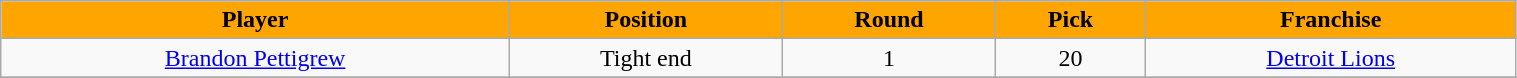<table class="wikitable" width="80%">
<tr align="center"  style="background:orange;color:black;">
<td><strong>Player</strong></td>
<td><strong>Position</strong></td>
<td><strong>Round</strong></td>
<td><strong>Pick</strong></td>
<td><strong>Franchise</strong></td>
</tr>
<tr align="center" bgcolor="">
<td><a href='#'>Brandon Pettigrew</a></td>
<td>Tight end</td>
<td>1</td>
<td>20</td>
<td><a href='#'>Detroit Lions</a></td>
</tr>
<tr align="center" bgcolor="">
</tr>
</table>
